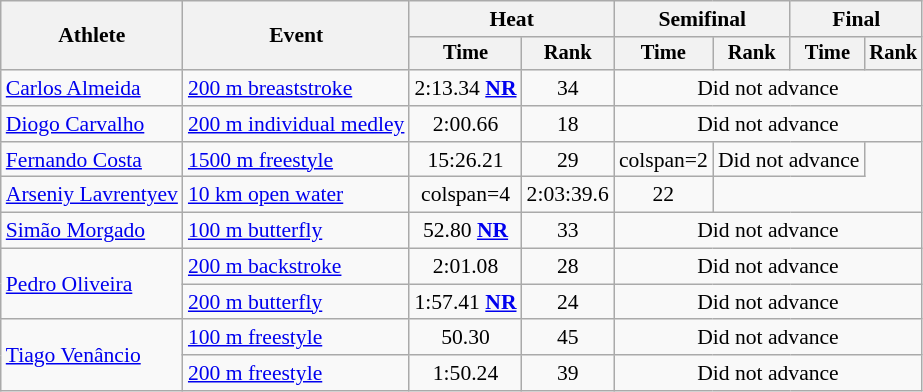<table class=wikitable style="font-size:90%">
<tr>
<th rowspan="2">Athlete</th>
<th rowspan="2">Event</th>
<th colspan="2">Heat</th>
<th colspan="2">Semifinal</th>
<th colspan="2">Final</th>
</tr>
<tr style="font-size:95%">
<th>Time</th>
<th>Rank</th>
<th>Time</th>
<th>Rank</th>
<th>Time</th>
<th>Rank</th>
</tr>
<tr align=center>
<td align=left><a href='#'>Carlos Almeida</a></td>
<td align=left><a href='#'>200 m breaststroke</a></td>
<td>2:13.34 <strong><a href='#'>NR</a></strong></td>
<td>34</td>
<td colspan=4>Did not advance</td>
</tr>
<tr align=center>
<td align=left><a href='#'>Diogo Carvalho</a></td>
<td align=left><a href='#'>200 m individual medley</a></td>
<td>2:00.66</td>
<td>18</td>
<td colspan=4>Did not advance</td>
</tr>
<tr align=center>
<td align=left><a href='#'>Fernando Costa</a></td>
<td align=left><a href='#'>1500 m freestyle</a></td>
<td>15:26.21</td>
<td>29</td>
<td>colspan=2 </td>
<td colspan=2>Did not advance</td>
</tr>
<tr align=center>
<td align=left><a href='#'>Arseniy Lavrentyev</a></td>
<td align=left><a href='#'>10 km open water</a></td>
<td>colspan=4 </td>
<td>2:03:39.6</td>
<td>22</td>
</tr>
<tr align=center>
<td align=left><a href='#'>Simão Morgado</a></td>
<td align=left><a href='#'>100 m butterfly</a></td>
<td>52.80 <strong><a href='#'>NR</a></strong></td>
<td>33</td>
<td colspan=4>Did not advance</td>
</tr>
<tr align=center>
<td align=left rowspan=2><a href='#'>Pedro Oliveira</a></td>
<td align=left><a href='#'>200 m backstroke</a></td>
<td>2:01.08</td>
<td>28</td>
<td colspan=4>Did not advance</td>
</tr>
<tr align=center>
<td align=left><a href='#'>200 m butterfly</a></td>
<td>1:57.41 <strong><a href='#'>NR</a></strong></td>
<td>24</td>
<td colspan=4>Did not advance</td>
</tr>
<tr align=center>
<td align=left rowspan=2><a href='#'>Tiago Venâncio</a></td>
<td align=left><a href='#'>100 m freestyle</a></td>
<td>50.30</td>
<td>45</td>
<td colspan=4>Did not advance</td>
</tr>
<tr align=center>
<td align=left><a href='#'>200 m freestyle</a></td>
<td>1:50.24</td>
<td>39</td>
<td colspan=4>Did not advance</td>
</tr>
</table>
